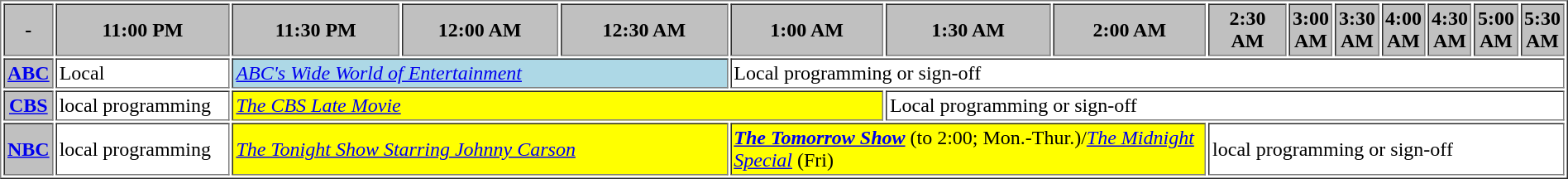<table border="1" cellpadding="2">
<tr>
<th bgcolor="#C0C0C0">-</th>
<th width="13%" bgcolor="#C0C0C0">11:00 PM</th>
<th width="14%" bgcolor="#C0C0C0">11:30 PM</th>
<th width="13%" bgcolor="#C0C0C0">12:00 AM</th>
<th width="14%" bgcolor="#C0C0C0">12:30 AM</th>
<th width="13%" bgcolor="#C0C0C0">1:00 AM</th>
<th width="14%" bgcolor="#C0C0C0">1:30 AM</th>
<th width="13%" bgcolor="#C0C0C0">2:00 AM</th>
<th width="14%" bgcolor="#C0C0C0">2:30 AM</th>
<th width="13%" bgcolor="#C0C0C0">3:00 AM</th>
<th width="14%" bgcolor="#C0C0C0">3:30 AM</th>
<th width="13%" bgcolor="#C0C0C0">4:00 AM</th>
<th width="14%" bgcolor="#C0C0C0">4:30 AM</th>
<th width="13%" bgcolor="#C0C0C0">5:00 AM</th>
<th width="14%" bgcolor="#C0C0C0">5:30 AM</th>
</tr>
<tr>
<th bgcolor="#C0C0C0"><a href='#'>ABC</a></th>
<td bgcolor="white">Local</td>
<td bgcolor="lightblue" colspan="3"><em><a href='#'>ABC's Wide World of Entertainment</a></em></td>
<td bgcolor="white" colspan="10">Local programming or sign-off</td>
</tr>
<tr>
<th bgcolor="#C0C0C0"><a href='#'>CBS</a></th>
<td bgcolor="white">local programming</td>
<td bgcolor="yellow" colspan="4"><em><a href='#'>The CBS Late Movie</a></em></td>
<td bgcolor="white" colspan="10">Local programming or sign-off</td>
</tr>
<tr>
<th bgcolor="#C0C0C0"><a href='#'>NBC</a></th>
<td bgcolor="white">local programming</td>
<td bgcolor="yellow" colspan="3"><em><a href='#'>The Tonight Show Starring Johnny Carson</a></em></td>
<td bgcolor="yellow" colspan="3"><strong><em><a href='#'>The Tomorrow Show</a></em></strong> (to 2:00; Mon.-Thur.)/<a href='#'><em>The Midnight Special</em></a> (Fri)</td>
<td bgcolor="white" colspan="7">local programming or sign-off</td>
</tr>
</table>
